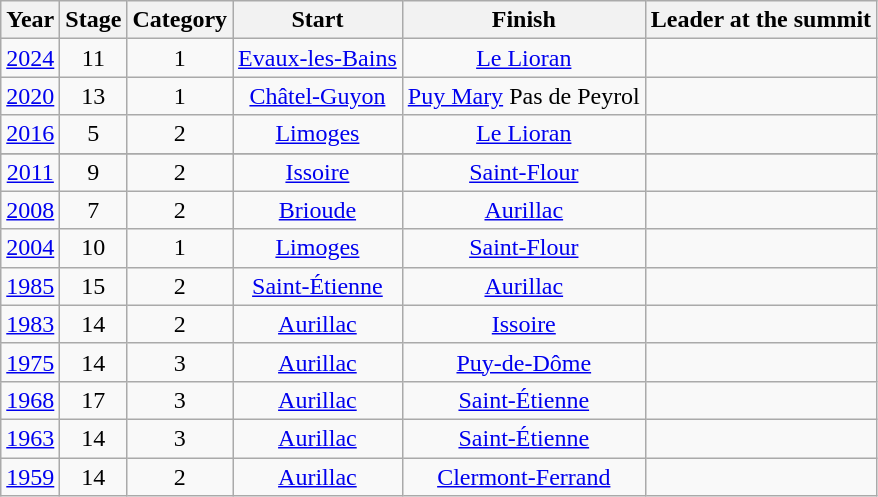<table class="wikitable" style="text-align: center;">
<tr>
<th>Year</th>
<th>Stage</th>
<th>Category</th>
<th>Start</th>
<th>Finish</th>
<th>Leader at the summit</th>
</tr>
<tr>
<td><a href='#'>2024</a></td>
<td>11</td>
<td>1</td>
<td><a href='#'>Evaux-les-Bains</a></td>
<td><a href='#'>Le Lioran</a></td>
<td></td>
</tr>
<tr>
<td><a href='#'>2020</a></td>
<td>13</td>
<td>1</td>
<td><a href='#'>Châtel-Guyon</a></td>
<td><a href='#'>Puy Mary</a> Pas de Peyrol</td>
<td></td>
</tr>
<tr>
<td><a href='#'>2016</a></td>
<td>5</td>
<td>2</td>
<td><a href='#'>Limoges</a></td>
<td><a href='#'>Le Lioran</a></td>
<td></td>
</tr>
<tr>
</tr>
<tr>
<td><a href='#'>2011</a></td>
<td>9</td>
<td>2</td>
<td><a href='#'>Issoire</a></td>
<td><a href='#'>Saint-Flour</a></td>
<td></td>
</tr>
<tr>
<td><a href='#'>2008</a></td>
<td>7</td>
<td>2</td>
<td><a href='#'>Brioude</a></td>
<td><a href='#'>Aurillac</a></td>
<td></td>
</tr>
<tr>
<td><a href='#'>2004</a></td>
<td>10</td>
<td>1</td>
<td><a href='#'>Limoges</a></td>
<td><a href='#'>Saint-Flour</a></td>
<td></td>
</tr>
<tr>
<td><a href='#'>1985</a></td>
<td>15</td>
<td>2</td>
<td><a href='#'>Saint-Étienne</a></td>
<td><a href='#'>Aurillac</a></td>
<td></td>
</tr>
<tr>
<td><a href='#'>1983</a></td>
<td>14</td>
<td>2</td>
<td><a href='#'>Aurillac</a></td>
<td><a href='#'>Issoire</a></td>
<td></td>
</tr>
<tr>
<td><a href='#'>1975</a></td>
<td>14</td>
<td>3</td>
<td><a href='#'>Aurillac</a></td>
<td><a href='#'>Puy-de-Dôme</a></td>
<td></td>
</tr>
<tr>
<td><a href='#'>1968</a></td>
<td>17</td>
<td>3</td>
<td><a href='#'>Aurillac</a></td>
<td><a href='#'>Saint-Étienne</a></td>
<td></td>
</tr>
<tr>
<td><a href='#'>1963</a></td>
<td>14</td>
<td>3</td>
<td><a href='#'>Aurillac</a></td>
<td><a href='#'>Saint-Étienne</a></td>
<td></td>
</tr>
<tr>
<td><a href='#'>1959</a></td>
<td>14</td>
<td>2</td>
<td><a href='#'>Aurillac</a></td>
<td><a href='#'>Clermont-Ferrand</a></td>
<td></td>
</tr>
</table>
